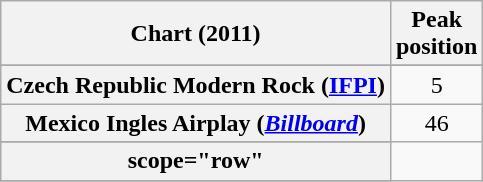<table class="wikitable sortable plainrowheaders" style="text-align:center;">
<tr>
<th scope="col">Chart (2011)</th>
<th scope="col">Peak<br>position</th>
</tr>
<tr>
</tr>
<tr>
</tr>
<tr>
</tr>
<tr>
<th scope="row">Czech Republic Modern Rock (<a href='#'>IFPI</a>)</th>
<td>5</td>
</tr>
<tr>
<th scope="row">Mexico Ingles Airplay (<em><a href='#'>Billboard</a></em>)</th>
<td>46</td>
</tr>
<tr>
</tr>
<tr>
</tr>
<tr>
</tr>
<tr>
<th>scope="row"</th>
</tr>
<tr>
</tr>
</table>
